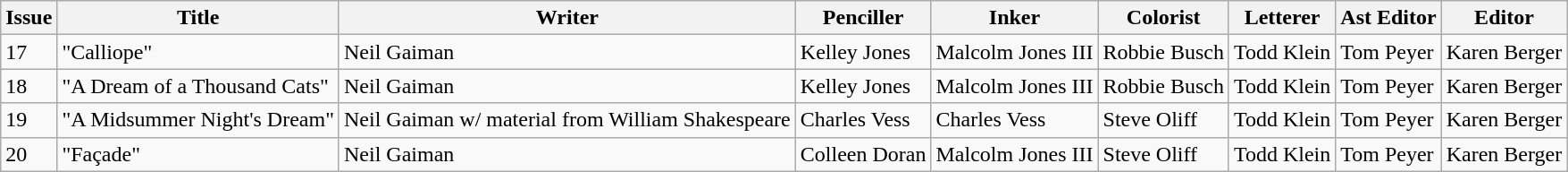<table class="wikitable">
<tr>
<th>Issue</th>
<th>Title</th>
<th>Writer</th>
<th>Penciller</th>
<th>Inker</th>
<th>Colorist</th>
<th>Letterer</th>
<th>Ast Editor</th>
<th>Editor</th>
</tr>
<tr>
<td>17</td>
<td>"Calliope"</td>
<td>Neil Gaiman</td>
<td>Kelley Jones</td>
<td>Malcolm Jones III</td>
<td>Robbie Busch</td>
<td>Todd Klein</td>
<td>Tom Peyer</td>
<td>Karen Berger</td>
</tr>
<tr>
<td>18</td>
<td>"A Dream of a Thousand Cats"</td>
<td>Neil Gaiman</td>
<td>Kelley Jones</td>
<td>Malcolm Jones III</td>
<td>Robbie Busch</td>
<td>Todd Klein</td>
<td>Tom Peyer</td>
<td>Karen Berger</td>
</tr>
<tr>
<td>19</td>
<td>"A Midsummer Night's Dream"</td>
<td>Neil Gaiman w/ material from William Shakespeare</td>
<td>Charles Vess</td>
<td>Charles Vess</td>
<td>Steve Oliff</td>
<td>Todd Klein</td>
<td>Tom Peyer</td>
<td>Karen Berger</td>
</tr>
<tr>
<td>20</td>
<td>"Façade"</td>
<td>Neil Gaiman</td>
<td>Colleen Doran</td>
<td>Malcolm Jones III</td>
<td>Steve Oliff</td>
<td>Todd Klein</td>
<td>Tom Peyer</td>
<td>Karen Berger</td>
</tr>
</table>
